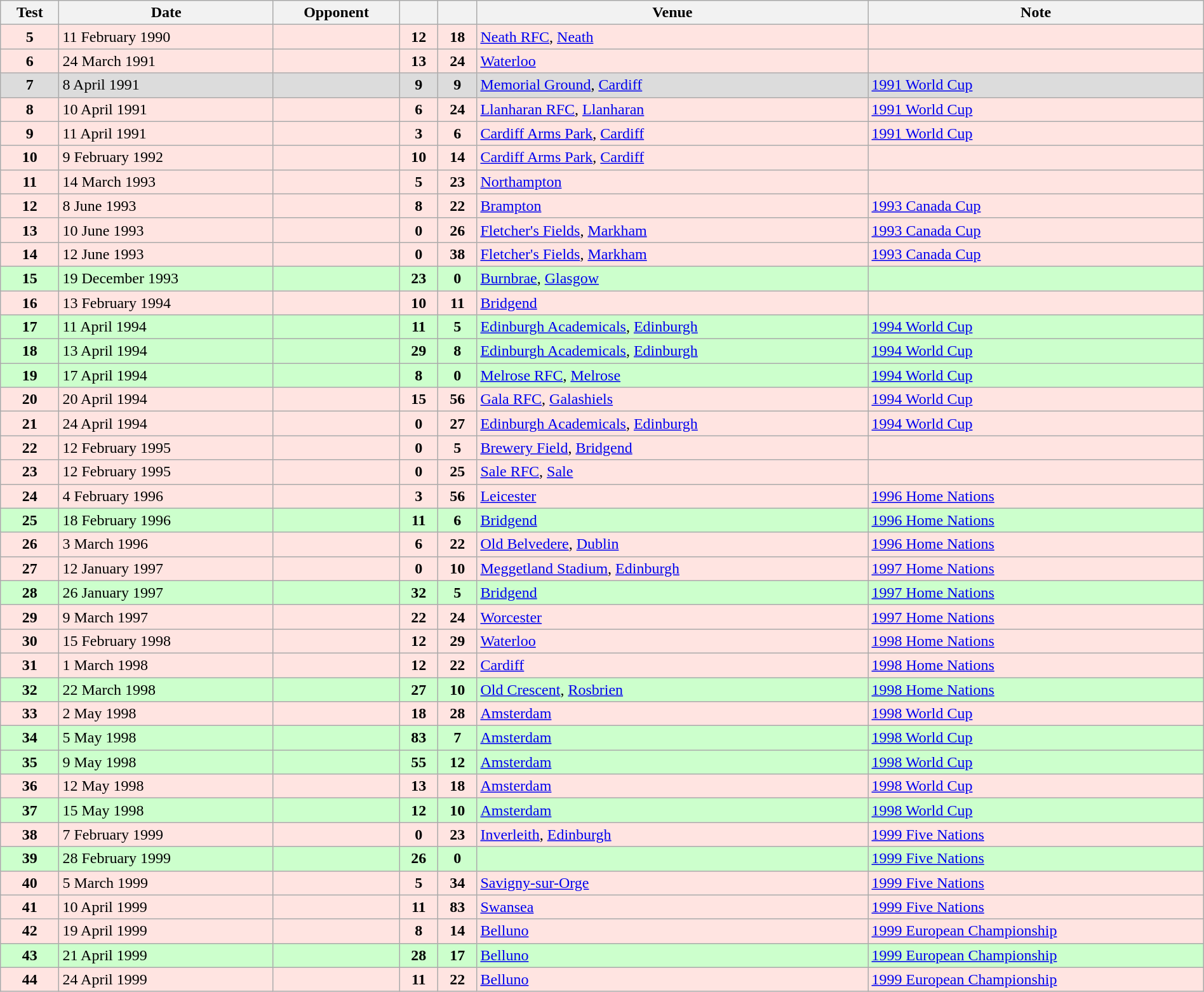<table class="wikitable sortable" style="width:100%">
<tr>
<th>Test</th>
<th>Date</th>
<th>Opponent</th>
<th></th>
<th></th>
<th>Venue</th>
<th>Note</th>
</tr>
<tr bgcolor="FFE4E1">
<td align="center"><strong>5</strong></td>
<td>11 February 1990</td>
<td></td>
<td align="center"><strong>12</strong></td>
<td align="center"><strong>18</strong></td>
<td><a href='#'>Neath RFC</a>, <a href='#'>Neath</a></td>
<td></td>
</tr>
<tr bgcolor="FFE4E1">
<td align="center"><strong>6</strong></td>
<td>24 March 1991</td>
<td></td>
<td align="center"><strong>13</strong></td>
<td align="center"><strong>24</strong></td>
<td><a href='#'>Waterloo</a></td>
<td></td>
</tr>
<tr bgcolor="DCDCDC">
<td align="center"><strong>7</strong></td>
<td>8 April 1991</td>
<td></td>
<td align="center"><strong>9</strong></td>
<td align="center"><strong>9</strong></td>
<td><a href='#'>Memorial Ground</a>, <a href='#'>Cardiff</a></td>
<td><a href='#'>1991 World Cup</a></td>
</tr>
<tr bgcolor="FFE4E1">
<td align="center"><strong>8</strong></td>
<td>10 April 1991</td>
<td></td>
<td align="center"><strong>6</strong></td>
<td align="center"><strong>24</strong></td>
<td><a href='#'>Llanharan RFC</a>, <a href='#'>Llanharan</a></td>
<td><a href='#'>1991 World Cup</a></td>
</tr>
<tr bgcolor="FFE4E1">
<td align="center"><strong>9</strong></td>
<td>11 April 1991</td>
<td></td>
<td align="center"><strong>3</strong></td>
<td align="center"><strong>6</strong></td>
<td><a href='#'>Cardiff Arms Park</a>, <a href='#'>Cardiff</a></td>
<td><a href='#'>1991 World Cup</a></td>
</tr>
<tr bgcolor="FFE4E1">
<td align="center"><strong>10</strong></td>
<td>9 February 1992</td>
<td></td>
<td align="center"><strong>10</strong></td>
<td align="center"><strong>14</strong></td>
<td><a href='#'>Cardiff Arms Park</a>, <a href='#'>Cardiff</a></td>
<td></td>
</tr>
<tr bgcolor="FFE4E1">
<td align="center"><strong>11</strong></td>
<td>14 March 1993</td>
<td></td>
<td align="center"><strong>5</strong></td>
<td align="center"><strong>23</strong></td>
<td><a href='#'>Northampton</a></td>
<td></td>
</tr>
<tr bgcolor="FFE4E1">
<td align="center"><strong>12</strong></td>
<td>8 June 1993</td>
<td></td>
<td align="center"><strong>8</strong></td>
<td align="center"><strong>22</strong></td>
<td><a href='#'>Brampton</a></td>
<td><a href='#'>1993 Canada Cup</a></td>
</tr>
<tr bgcolor="FFE4E1">
<td align="center"><strong>13</strong></td>
<td>10 June 1993</td>
<td></td>
<td align="center"><strong>0</strong></td>
<td align="center"><strong>26</strong></td>
<td><a href='#'>Fletcher's Fields</a>, <a href='#'>Markham</a></td>
<td><a href='#'>1993 Canada Cup</a></td>
</tr>
<tr bgcolor="FFE4E1">
<td align="center"><strong>14</strong></td>
<td>12 June 1993</td>
<td></td>
<td align="center"><strong>0</strong></td>
<td align="center"><strong>38</strong></td>
<td><a href='#'>Fletcher's Fields</a>, <a href='#'>Markham</a></td>
<td><a href='#'>1993 Canada Cup</a></td>
</tr>
<tr bgcolor="CCFFCC">
<td align="center"><strong>15</strong></td>
<td>19 December 1993</td>
<td></td>
<td align="center"><strong>23</strong></td>
<td align="center"><strong>0</strong></td>
<td><a href='#'>Burnbrae</a>, <a href='#'>Glasgow</a></td>
<td></td>
</tr>
<tr bgcolor="FFE4E1">
<td align="center"><strong>16</strong></td>
<td>13 February 1994</td>
<td></td>
<td align="center"><strong>10</strong></td>
<td align="center"><strong>11</strong></td>
<td><a href='#'>Bridgend</a></td>
<td></td>
</tr>
<tr bgcolor="CCFFCC">
<td align="center"><strong>17</strong></td>
<td>11 April 1994</td>
<td></td>
<td align="center"><strong>11</strong></td>
<td align="center"><strong>5</strong></td>
<td><a href='#'>Edinburgh Academicals</a>, <a href='#'>Edinburgh</a></td>
<td><a href='#'>1994 World Cup</a></td>
</tr>
<tr bgcolor="CCFFCC">
<td align="center"><strong>18</strong></td>
<td>13 April 1994</td>
<td></td>
<td align="center"><strong>29</strong></td>
<td align="center"><strong>8</strong></td>
<td><a href='#'>Edinburgh Academicals</a>, <a href='#'>Edinburgh</a></td>
<td><a href='#'>1994 World Cup</a></td>
</tr>
<tr bgcolor="CCFFCC">
<td align="center"><strong>19</strong></td>
<td>17 April 1994</td>
<td></td>
<td align="center"><strong>8</strong></td>
<td align="center"><strong>0</strong></td>
<td><a href='#'>Melrose RFC</a>, <a href='#'>Melrose</a></td>
<td><a href='#'>1994 World Cup</a></td>
</tr>
<tr bgcolor="FFE4E1">
<td align="center"><strong>20</strong></td>
<td>20 April 1994</td>
<td></td>
<td align="center"><strong>15</strong></td>
<td align="center"><strong>56</strong></td>
<td><a href='#'>Gala RFC</a>, <a href='#'>Galashiels</a></td>
<td><a href='#'>1994 World Cup</a></td>
</tr>
<tr bgcolor="FFE4E1">
<td align="center"><strong>21</strong></td>
<td>24 April 1994</td>
<td></td>
<td align="center"><strong>0</strong></td>
<td align="center"><strong>27</strong></td>
<td><a href='#'>Edinburgh Academicals</a>, <a href='#'>Edinburgh</a></td>
<td><a href='#'>1994 World Cup</a></td>
</tr>
<tr bgcolor="FFE4E1">
<td align="center"><strong>22</strong></td>
<td>12 February 1995</td>
<td></td>
<td align="center"><strong>0</strong></td>
<td align="center"><strong>5</strong></td>
<td><a href='#'>Brewery Field</a>, <a href='#'>Bridgend</a></td>
<td></td>
</tr>
<tr bgcolor="FFE4E1">
<td align="center"><strong>23</strong></td>
<td>12 February 1995</td>
<td></td>
<td align="center"><strong>0</strong></td>
<td align="center"><strong>25</strong></td>
<td><a href='#'>Sale RFC</a>, <a href='#'>Sale</a></td>
<td></td>
</tr>
<tr bgcolor="FFE4E1">
<td align="center"><strong>24</strong></td>
<td>4 February 1996</td>
<td></td>
<td align="center"><strong>3</strong></td>
<td align="center"><strong>56</strong></td>
<td><a href='#'>Leicester</a></td>
<td><a href='#'>1996 Home Nations</a></td>
</tr>
<tr bgcolor="CCFFCC">
<td align="center"><strong>25</strong></td>
<td>18 February 1996</td>
<td></td>
<td align="center"><strong>11</strong></td>
<td align="center"><strong>6</strong></td>
<td><a href='#'>Bridgend</a></td>
<td><a href='#'>1996 Home Nations</a></td>
</tr>
<tr bgcolor="FFE4E1">
<td align="center"><strong>26</strong></td>
<td>3 March 1996</td>
<td></td>
<td align="center"><strong>6</strong></td>
<td align="center"><strong>22</strong></td>
<td><a href='#'>Old Belvedere</a>, <a href='#'>Dublin</a></td>
<td><a href='#'>1996 Home Nations</a></td>
</tr>
<tr bgcolor="FFE4E1">
<td align="center"><strong>27</strong></td>
<td>12 January 1997</td>
<td></td>
<td align="center"><strong>0</strong></td>
<td align="center"><strong>10</strong></td>
<td><a href='#'>Meggetland Stadium</a>, <a href='#'>Edinburgh</a></td>
<td><a href='#'>1997 Home Nations</a></td>
</tr>
<tr bgcolor="CCFFCC">
<td align="center"><strong>28</strong></td>
<td>26 January 1997</td>
<td></td>
<td align="center"><strong>32</strong></td>
<td align="center"><strong>5</strong></td>
<td><a href='#'>Bridgend</a></td>
<td><a href='#'>1997 Home Nations</a></td>
</tr>
<tr bgcolor="FFE4E1">
<td align="center"><strong>29</strong></td>
<td>9 March 1997</td>
<td></td>
<td align="center"><strong>22</strong></td>
<td align="center"><strong>24</strong></td>
<td><a href='#'>Worcester</a></td>
<td><a href='#'>1997 Home Nations</a></td>
</tr>
<tr bgcolor="FFE4E1">
<td align="center"><strong>30</strong></td>
<td>15 February 1998</td>
<td></td>
<td align="center"><strong>12</strong></td>
<td align="center"><strong>29</strong></td>
<td><a href='#'>Waterloo</a></td>
<td><a href='#'>1998 Home Nations</a></td>
</tr>
<tr bgcolor="FFE4E1">
<td align="center"><strong>31</strong></td>
<td>1 March 1998</td>
<td></td>
<td align="center"><strong>12</strong></td>
<td align="center"><strong>22</strong></td>
<td><a href='#'>Cardiff</a></td>
<td><a href='#'>1998 Home Nations</a></td>
</tr>
<tr bgcolor="CCFFCC">
<td align="center"><strong>32</strong></td>
<td>22 March 1998</td>
<td></td>
<td align="center"><strong>27</strong></td>
<td align="center"><strong>10</strong></td>
<td><a href='#'>Old Crescent</a>, <a href='#'>Rosbrien</a></td>
<td><a href='#'>1998 Home Nations</a></td>
</tr>
<tr bgcolor="FFE4E1">
<td align="center"><strong>33</strong></td>
<td>2 May 1998</td>
<td></td>
<td align="center"><strong>18</strong></td>
<td align="center"><strong>28</strong></td>
<td><a href='#'>Amsterdam</a></td>
<td><a href='#'>1998 World Cup</a></td>
</tr>
<tr bgcolor="CCFFCC">
<td align="center"><strong>34</strong></td>
<td>5 May 1998</td>
<td></td>
<td align="center"><strong>83</strong></td>
<td align="center"><strong>7</strong></td>
<td><a href='#'>Amsterdam</a></td>
<td><a href='#'>1998 World Cup</a></td>
</tr>
<tr bgcolor="CCFFCC">
<td align="center"><strong>35</strong></td>
<td>9 May 1998</td>
<td></td>
<td align="center"><strong>55</strong></td>
<td align="center"><strong>12</strong></td>
<td><a href='#'>Amsterdam</a></td>
<td><a href='#'>1998 World Cup</a></td>
</tr>
<tr bgcolor="FFE4E1">
<td align="center"><strong>36</strong></td>
<td>12 May 1998</td>
<td></td>
<td align="center"><strong>13</strong></td>
<td align="center"><strong>18</strong></td>
<td><a href='#'>Amsterdam</a></td>
<td><a href='#'>1998 World Cup</a></td>
</tr>
<tr bgcolor="CCFFCC">
<td align="center"><strong>37</strong></td>
<td>15 May 1998</td>
<td></td>
<td align="center"><strong>12</strong></td>
<td align="center"><strong>10</strong></td>
<td><a href='#'>Amsterdam</a></td>
<td><a href='#'>1998 World Cup</a></td>
</tr>
<tr bgcolor="FFE4E1">
<td align="center"><strong>38</strong></td>
<td>7 February 1999</td>
<td></td>
<td align="center"><strong>0</strong></td>
<td align="center"><strong>23</strong></td>
<td><a href='#'>Inverleith</a>, <a href='#'>Edinburgh</a></td>
<td><a href='#'>1999 Five Nations</a></td>
</tr>
<tr bgcolor="CCFFCC">
<td align="center"><strong>39</strong></td>
<td>28 February 1999</td>
<td></td>
<td align="center"><strong>26</strong></td>
<td align="center"><strong>0</strong></td>
<td></td>
<td><a href='#'>1999 Five Nations</a></td>
</tr>
<tr bgcolor="FFE4E1">
<td align="center"><strong>40</strong></td>
<td>5 March 1999</td>
<td></td>
<td align="center"><strong>5</strong></td>
<td align="center"><strong>34</strong></td>
<td><a href='#'>Savigny-sur-Orge</a></td>
<td><a href='#'>1999 Five Nations</a></td>
</tr>
<tr bgcolor="FFE4E1">
<td align="center"><strong>41</strong></td>
<td>10 April 1999</td>
<td></td>
<td align="center"><strong>11</strong></td>
<td align="center"><strong>83</strong></td>
<td><a href='#'>Swansea</a></td>
<td><a href='#'>1999 Five Nations</a></td>
</tr>
<tr bgcolor="FFE4E1">
<td align="center"><strong>42</strong></td>
<td>19 April 1999</td>
<td></td>
<td align="center"><strong>8</strong></td>
<td align="center"><strong>14</strong></td>
<td><a href='#'>Belluno</a></td>
<td><a href='#'>1999 European Championship</a></td>
</tr>
<tr bgcolor="CCFFCC">
<td align="center"><strong>43</strong></td>
<td>21 April 1999</td>
<td></td>
<td align="center"><strong>28</strong></td>
<td align="center"><strong>17</strong></td>
<td><a href='#'>Belluno</a></td>
<td><a href='#'>1999 European Championship</a></td>
</tr>
<tr bgcolor="FFE4E1">
<td align="center"><strong>44</strong></td>
<td>24 April 1999</td>
<td></td>
<td align="center"><strong>11</strong></td>
<td align="center"><strong>22</strong></td>
<td><a href='#'>Belluno</a></td>
<td><a href='#'>1999 European Championship</a></td>
</tr>
</table>
